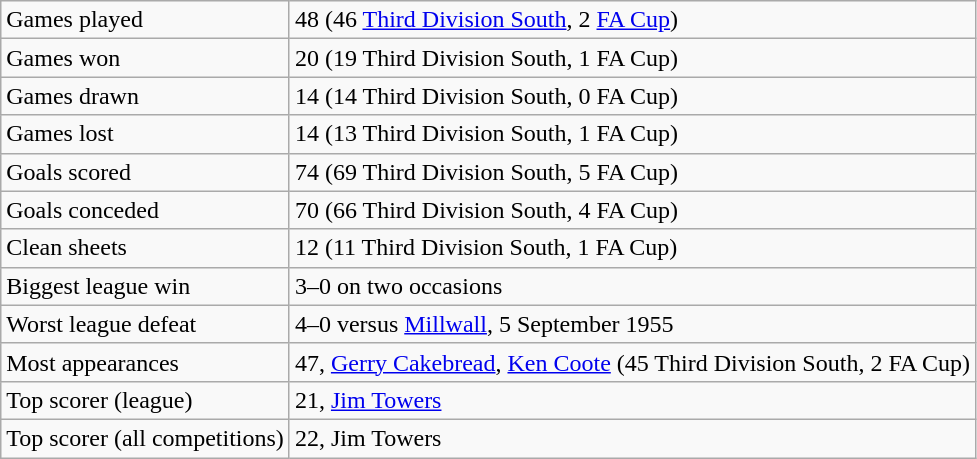<table class="wikitable">
<tr>
<td>Games played</td>
<td>48 (46 <a href='#'>Third Division South</a>, 2 <a href='#'>FA Cup</a>)</td>
</tr>
<tr>
<td>Games won</td>
<td>20 (19 Third Division South, 1 FA Cup)</td>
</tr>
<tr>
<td>Games drawn</td>
<td>14 (14 Third Division South, 0 FA Cup)</td>
</tr>
<tr>
<td>Games lost</td>
<td>14 (13 Third Division South, 1 FA Cup)</td>
</tr>
<tr>
<td>Goals scored</td>
<td>74 (69 Third Division South, 5 FA Cup)</td>
</tr>
<tr>
<td>Goals conceded</td>
<td>70 (66 Third Division South, 4 FA Cup)</td>
</tr>
<tr>
<td>Clean sheets</td>
<td>12 (11 Third Division South, 1 FA Cup)</td>
</tr>
<tr>
<td>Biggest league win</td>
<td>3–0 on two occasions</td>
</tr>
<tr>
<td>Worst league defeat</td>
<td>4–0 versus <a href='#'>Millwall</a>, 5 September 1955</td>
</tr>
<tr>
<td>Most appearances</td>
<td>47, <a href='#'>Gerry Cakebread</a>, <a href='#'>Ken Coote</a> (45 Third Division South, 2 FA Cup)</td>
</tr>
<tr>
<td>Top scorer (league)</td>
<td>21, <a href='#'>Jim Towers</a></td>
</tr>
<tr>
<td>Top scorer (all competitions)</td>
<td>22, Jim Towers</td>
</tr>
</table>
